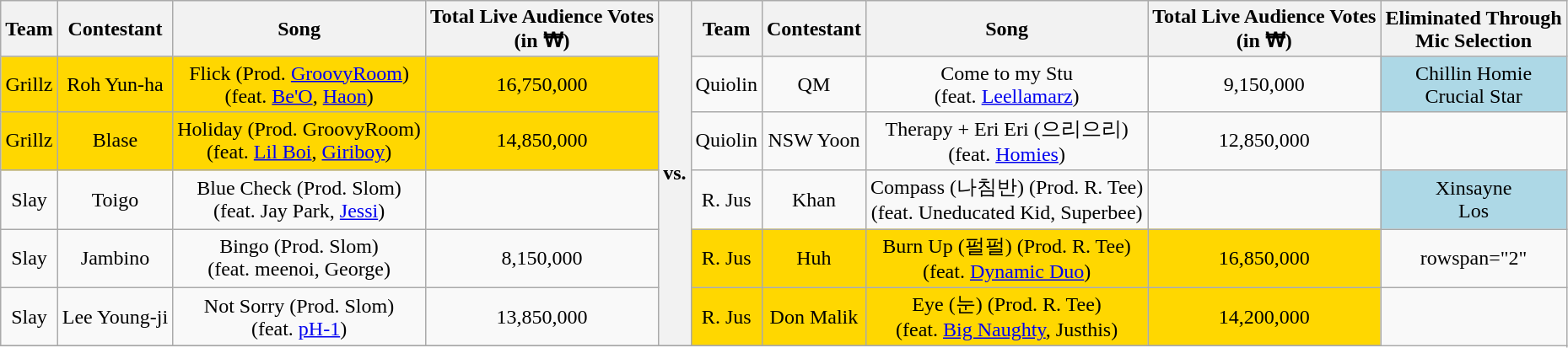<table class="wikitable" style="text-align:center" border="2">
<tr>
<th>Team</th>
<th>Contestant</th>
<th>Song</th>
<th>Total Live Audience Votes<br>(in ₩)</th>
<th rowspan="6">vs.</th>
<th>Team</th>
<th>Contestant</th>
<th>Song</th>
<th>Total Live Audience Votes<br>(in ₩)</th>
<th>Eliminated Through<br>Mic Selection</th>
</tr>
<tr>
<td style="background:gold">Grillz</td>
<td style="background:gold">Roh Yun-ha</td>
<td style="background:gold">Flick (Prod. <a href='#'>GroovyRoom</a>)<br>(feat. <a href='#'>Be'O</a>, <a href='#'>Haon</a>)</td>
<td style="background:gold">16,750,000</td>
<td>Quiolin</td>
<td>QM</td>
<td>Come to my Stu<br>(feat. <a href='#'>Leellamarz</a>)</td>
<td>9,150,000</td>
<td style="background:lightblue">Chillin Homie<br>Crucial Star</td>
</tr>
<tr>
<td style="background:gold">Grillz</td>
<td style="background:gold">Blase</td>
<td style="background:gold">Holiday (Prod. GroovyRoom)<br>(feat. <a href='#'>Lil Boi</a>, <a href='#'>Giriboy</a>)</td>
<td style="background:gold">14,850,000</td>
<td>Quiolin</td>
<td>NSW Yoon</td>
<td>Therapy + Eri Eri (으리으리)<br>(feat. <a href='#'>Homies</a>)</td>
<td>12,850,000</td>
<td></td>
</tr>
<tr>
<td>Slay</td>
<td>Toigo</td>
<td>Blue Check (Prod. Slom)<br>(feat. Jay Park, <a href='#'>Jessi</a>)</td>
<td></td>
<td>R. Jus</td>
<td>Khan</td>
<td>Compass (나침반) (Prod. R. Tee)<br>(feat. Uneducated Kid, Superbee)</td>
<td></td>
<td style="background:lightblue">Xinsayne<br>Los</td>
</tr>
<tr>
<td>Slay</td>
<td>Jambino</td>
<td>Bingo (Prod. Slom)<br>(feat. meenoi, George)</td>
<td>8,150,000</td>
<td style="background:gold">R. Jus</td>
<td style="background:gold">Huh</td>
<td style="background:gold">Burn Up (펄펄) (Prod. R. Tee)<br>(feat. <a href='#'>Dynamic Duo</a>)</td>
<td style="background:gold">16,850,000</td>
<td>rowspan="2" </td>
</tr>
<tr>
<td>Slay</td>
<td>Lee Young-ji</td>
<td>Not Sorry (Prod. Slom)<br>(feat. <a href='#'>pH-1</a>)</td>
<td>13,850,000</td>
<td style="background:gold">R. Jus</td>
<td style="background:gold">Don Malik</td>
<td style="background:gold">Eye (눈) (Prod. R. Tee)<br>(feat. <a href='#'>Big Naughty</a>, Justhis)</td>
<td style="background:gold">14,200,000</td>
</tr>
<tr>
</tr>
</table>
